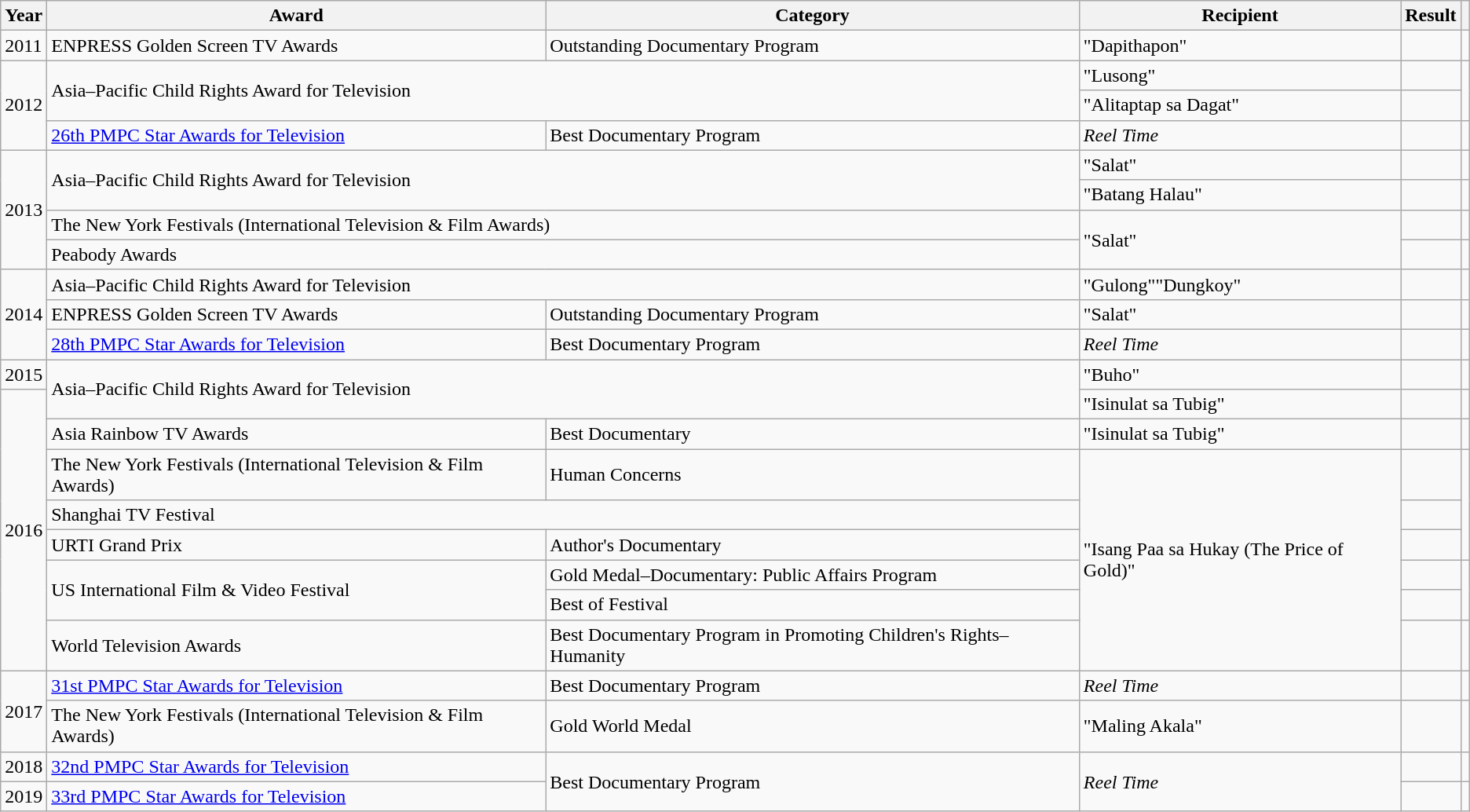<table class="wikitable">
<tr>
<th>Year</th>
<th>Award</th>
<th>Category</th>
<th>Recipient</th>
<th>Result</th>
<th></th>
</tr>
<tr>
<td>2011</td>
<td>ENPRESS Golden Screen TV Awards</td>
<td>Outstanding Documentary Program</td>
<td>"Dapithapon"</td>
<td></td>
<td></td>
</tr>
<tr>
<td rowspan=3>2012</td>
<td rowspan=2 colspan=2>Asia–Pacific Child Rights Award for Television</td>
<td>"Lusong"</td>
<td></td>
<td rowspan=2></td>
</tr>
<tr>
<td>"Alitaptap sa Dagat"</td>
<td></td>
</tr>
<tr>
<td><a href='#'>26th PMPC Star Awards for Television</a></td>
<td>Best Documentary  Program</td>
<td><em>Reel Time</em></td>
<td></td>
<td></td>
</tr>
<tr>
<td rowspan=4>2013</td>
<td rowspan=2 colspan=2>Asia–Pacific Child Rights Award for Television</td>
<td>"Salat"</td>
<td></td>
<td></td>
</tr>
<tr>
<td>"Batang Halau"</td>
<td></td>
<td></td>
</tr>
<tr>
<td colspan=2>The New York Festivals (International Television & Film Awards)</td>
<td rowspan=2>"Salat"</td>
<td></td>
<td></td>
</tr>
<tr>
<td colspan=2>Peabody Awards</td>
<td></td>
<td></td>
</tr>
<tr>
<td rowspan=3>2014</td>
<td colspan=2>Asia–Pacific Child Rights Award for Television</td>
<td>"Gulong""Dungkoy"</td>
<td></td>
<td></td>
</tr>
<tr>
<td>ENPRESS Golden Screen TV Awards</td>
<td>Outstanding Documentary Program</td>
<td>"Salat"</td>
<td></td>
<td></td>
</tr>
<tr>
<td><a href='#'>28th PMPC Star Awards for Television</a></td>
<td>Best Documentary  Program</td>
<td><em>Reel Time</em></td>
<td></td>
<td></td>
</tr>
<tr>
<td>2015</td>
<td rowspan=2 colspan=2>Asia–Pacific Child Rights Award for Television</td>
<td>"Buho"</td>
<td></td>
<td></td>
</tr>
<tr>
<td rowspan=8>2016</td>
<td>"Isinulat sa Tubig"</td>
<td></td>
<td></td>
</tr>
<tr>
<td>Asia Rainbow TV Awards</td>
<td>Best Documentary</td>
<td>"Isinulat sa Tubig"</td>
<td></td>
<td></td>
</tr>
<tr>
<td>The New York Festivals (International Television & Film Awards)</td>
<td>Human Concerns</td>
<td rowspan=6>"Isang Paa sa Hukay (The Price of Gold)"</td>
<td></td>
<td rowspan=3></td>
</tr>
<tr>
<td colspan=2>Shanghai TV Festival</td>
<td></td>
</tr>
<tr>
<td>URTI Grand Prix</td>
<td>Author's Documentary</td>
<td></td>
</tr>
<tr>
<td rowspan=2>US International Film & Video Festival</td>
<td>Gold Medal–Documentary: Public Affairs Program</td>
<td></td>
<td rowspan=2></td>
</tr>
<tr>
<td>Best of Festival</td>
<td></td>
</tr>
<tr>
<td>World Television Awards</td>
<td>Best Documentary Program in Promoting Children's Rights–Humanity</td>
<td></td>
<td></td>
</tr>
<tr>
<td rowspan=2>2017</td>
<td><a href='#'>31st PMPC Star Awards for Television</a></td>
<td>Best Documentary Program</td>
<td><em>Reel Time</em></td>
<td></td>
<td></td>
</tr>
<tr>
<td>The New York Festivals (International Television & Film Awards)</td>
<td>Gold World Medal</td>
<td>"Maling Akala"</td>
<td></td>
<td></td>
</tr>
<tr>
<td>2018</td>
<td><a href='#'>32nd PMPC Star Awards for Television</a></td>
<td rowspan=2>Best Documentary  Program</td>
<td rowspan=2><em>Reel Time</em></td>
<td></td>
<td></td>
</tr>
<tr>
<td>2019</td>
<td><a href='#'>33rd PMPC Star Awards for Television</a></td>
<td></td>
<td></td>
</tr>
</table>
